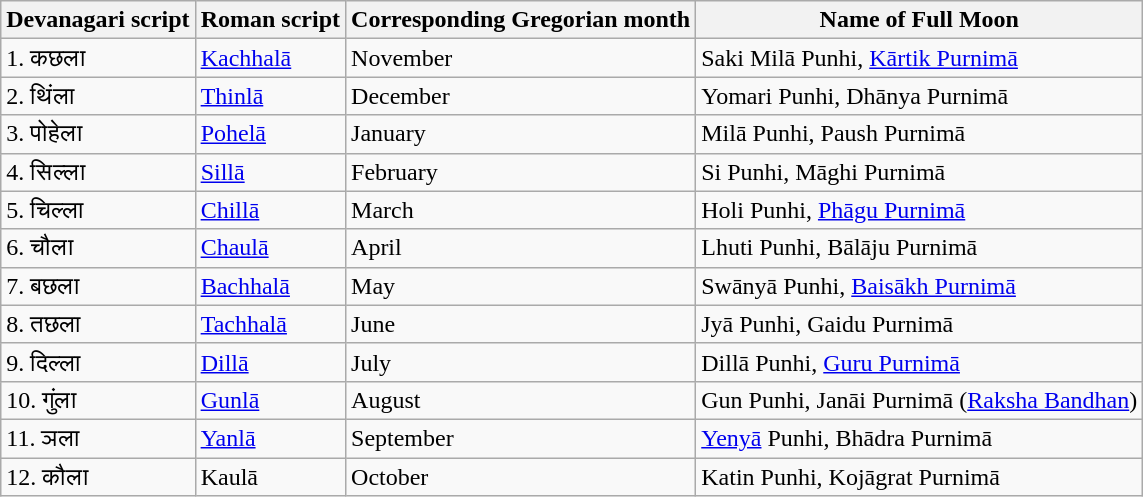<table class="wikitable" align=center>
<tr>
<th>Devanagari script</th>
<th>Roman script</th>
<th>Corresponding Gregorian month</th>
<th>Name of Full Moon</th>
</tr>
<tr>
<td>1. कछला</td>
<td><a href='#'>Kachhalā</a></td>
<td>November</td>
<td>Saki Milā Punhi, <a href='#'>Kārtik Purnimā</a></td>
</tr>
<tr>
<td>2. थिंला</td>
<td><a href='#'>Thinlā</a></td>
<td>December</td>
<td>Yomari Punhi, Dhānya Purnimā</td>
</tr>
<tr>
<td>3. पोहेला</td>
<td><a href='#'>Pohelā</a></td>
<td>January</td>
<td>Milā Punhi, Paush Purnimā</td>
</tr>
<tr>
<td>4. सिल्ला</td>
<td><a href='#'>Sillā</a></td>
<td>February</td>
<td>Si Punhi, Māghi Purnimā</td>
</tr>
<tr>
<td>5. चिल्ला</td>
<td><a href='#'>Chillā</a></td>
<td>March</td>
<td>Holi Punhi, <a href='#'>Phāgu Purnimā</a></td>
</tr>
<tr>
<td>6. चौला</td>
<td><a href='#'>Chaulā</a></td>
<td>April</td>
<td>Lhuti Punhi, Bālāju Purnimā</td>
</tr>
<tr>
<td>7. बछला</td>
<td><a href='#'>Bachhalā</a></td>
<td>May</td>
<td>Swānyā Punhi, <a href='#'>Baisākh Purnimā</a></td>
</tr>
<tr>
<td>8. तछला</td>
<td><a href='#'>Tachhalā</a></td>
<td>June</td>
<td>Jyā Punhi, Gaidu Purnimā</td>
</tr>
<tr>
<td>9. दिल्ला</td>
<td><a href='#'>Dillā</a></td>
<td>July</td>
<td>Dillā Punhi, <a href='#'>Guru Purnimā</a></td>
</tr>
<tr>
<td>10. गुंला</td>
<td><a href='#'>Gunlā</a></td>
<td>August</td>
<td>Gun Punhi, Janāi Purnimā (<a href='#'>Raksha Bandhan</a>)</td>
</tr>
<tr>
<td>11. ञला</td>
<td><a href='#'>Yanlā</a></td>
<td>September</td>
<td><a href='#'>Yenyā</a> Punhi, Bhādra Purnimā</td>
</tr>
<tr>
<td>12. कौला</td>
<td>Kaulā</td>
<td>October</td>
<td>Katin Punhi, Kojāgrat Purnimā</td>
</tr>
</table>
